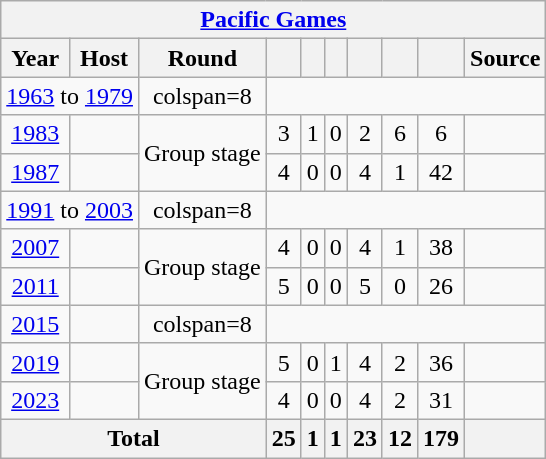<table class="wikitable" style="text-align: center;font-size:100%;">
<tr>
<th colspan=10><a href='#'>Pacific Games</a></th>
</tr>
<tr>
<th>Year</th>
<th>Host</th>
<th>Round</th>
<th></th>
<th></th>
<th></th>
<th></th>
<th></th>
<th></th>
<th>Source</th>
</tr>
<tr>
<td colspan=2><a href='#'>1963</a> to <a href='#'>1979</a></td>
<td>colspan=8</td>
</tr>
<tr>
<td><a href='#'>1983</a></td>
<td align=left></td>
<td rowspan=2>Group stage</td>
<td>3</td>
<td>1</td>
<td>0</td>
<td>2</td>
<td>6</td>
<td>6</td>
<td></td>
</tr>
<tr>
<td><a href='#'>1987</a></td>
<td align=left></td>
<td>4</td>
<td>0</td>
<td>0</td>
<td>4</td>
<td>1</td>
<td>42</td>
<td></td>
</tr>
<tr>
<td colspan=2><a href='#'>1991</a> to <a href='#'>2003</a></td>
<td>colspan=8</td>
</tr>
<tr>
<td><a href='#'>2007</a></td>
<td align=left></td>
<td rowspan=2>Group stage</td>
<td>4</td>
<td>0</td>
<td>0</td>
<td>4</td>
<td>1</td>
<td>38</td>
<td></td>
</tr>
<tr>
<td><a href='#'>2011</a></td>
<td align=left></td>
<td>5</td>
<td>0</td>
<td>0</td>
<td>5</td>
<td>0</td>
<td>26</td>
<td></td>
</tr>
<tr>
<td><a href='#'>2015</a></td>
<td align=left></td>
<td>colspan=8</td>
</tr>
<tr>
<td><a href='#'>2019</a></td>
<td align=left></td>
<td rowspan=2>Group stage</td>
<td>5</td>
<td>0</td>
<td>1</td>
<td>4</td>
<td>2</td>
<td>36</td>
<td></td>
</tr>
<tr>
<td><a href='#'>2023</a></td>
<td align=left></td>
<td>4</td>
<td>0</td>
<td>0</td>
<td>4</td>
<td>2</td>
<td>31</td>
<td></td>
</tr>
<tr>
<th colspan=3>Total</th>
<th>25</th>
<th>1</th>
<th>1</th>
<th>23</th>
<th>12</th>
<th>179</th>
<th></th>
</tr>
</table>
